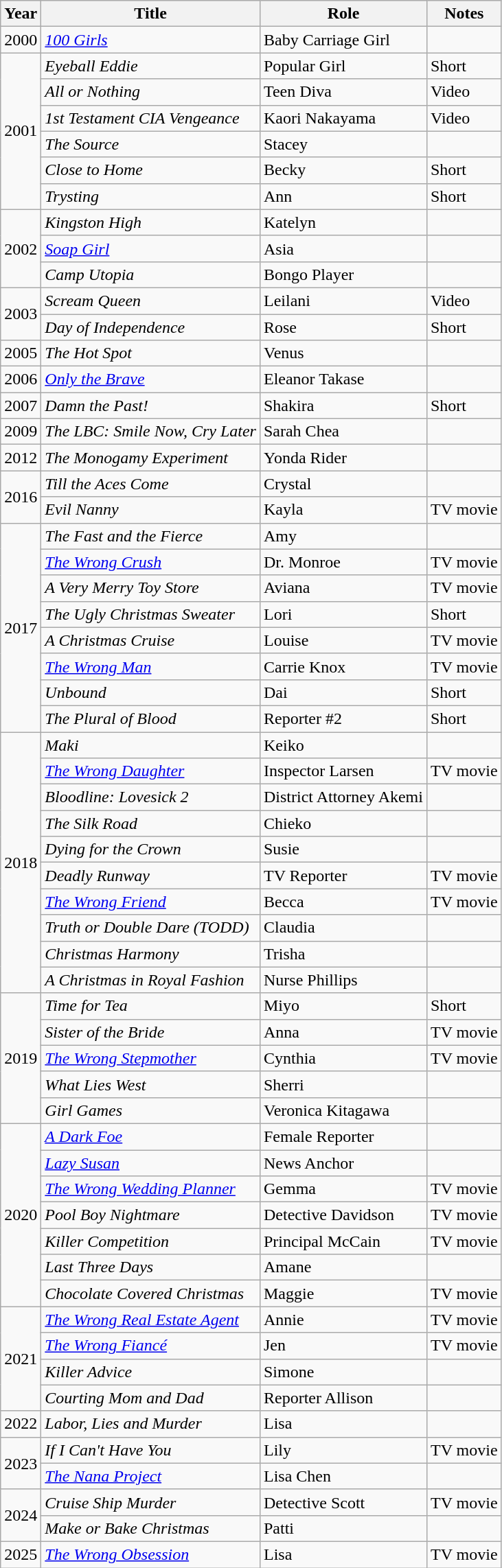<table class="wikitable sortable">
<tr>
<th>Year</th>
<th>Title</th>
<th>Role</th>
<th>Notes</th>
</tr>
<tr>
<td>2000</td>
<td><em><a href='#'>100 Girls</a></em></td>
<td>Baby Carriage Girl</td>
<td></td>
</tr>
<tr>
<td rowspan="6">2001</td>
<td><em>Eyeball Eddie</em></td>
<td>Popular Girl</td>
<td>Short</td>
</tr>
<tr>
<td><em>All or Nothing</em></td>
<td>Teen Diva</td>
<td>Video</td>
</tr>
<tr>
<td><em>1st Testament CIA Vengeance</em></td>
<td>Kaori Nakayama</td>
<td>Video</td>
</tr>
<tr>
<td><em>The Source</em></td>
<td>Stacey</td>
<td></td>
</tr>
<tr>
<td><em>Close to Home</em></td>
<td>Becky</td>
<td>Short</td>
</tr>
<tr>
<td><em>Trysting</em></td>
<td>Ann</td>
<td>Short</td>
</tr>
<tr>
<td rowspan="3">2002</td>
<td><em>Kingston High</em></td>
<td>Katelyn</td>
<td></td>
</tr>
<tr>
<td><em><a href='#'>Soap Girl</a></em></td>
<td>Asia</td>
<td></td>
</tr>
<tr>
<td><em>Camp Utopia</em></td>
<td>Bongo Player</td>
<td></td>
</tr>
<tr>
<td rowspan="2">2003</td>
<td><em>Scream Queen</em></td>
<td>Leilani</td>
<td>Video</td>
</tr>
<tr>
<td><em>Day of Independence</em></td>
<td>Rose</td>
<td>Short</td>
</tr>
<tr>
<td>2005</td>
<td><em>The Hot Spot</em></td>
<td>Venus</td>
<td></td>
</tr>
<tr>
<td>2006</td>
<td><em><a href='#'>Only the Brave</a></em></td>
<td>Eleanor Takase</td>
<td></td>
</tr>
<tr>
<td>2007</td>
<td><em>Damn the Past!</em></td>
<td>Shakira</td>
<td>Short</td>
</tr>
<tr>
<td>2009</td>
<td><em>The LBC: Smile Now, Cry Later</em></td>
<td>Sarah Chea</td>
<td></td>
</tr>
<tr>
<td>2012</td>
<td><em>The Monogamy Experiment</em></td>
<td>Yonda Rider</td>
<td></td>
</tr>
<tr>
<td rowspan="2">2016</td>
<td><em>Till the Aces Come</em></td>
<td>Crystal</td>
<td></td>
</tr>
<tr>
<td><em>Evil Nanny</em></td>
<td>Kayla</td>
<td>TV movie</td>
</tr>
<tr>
<td rowspan="8">2017</td>
<td><em>The Fast and the Fierce</em></td>
<td>Amy</td>
<td></td>
</tr>
<tr>
<td><em><a href='#'>The Wrong Crush</a></em></td>
<td>Dr. Monroe</td>
<td>TV movie</td>
</tr>
<tr>
<td><em>A Very Merry Toy Store</em></td>
<td>Aviana</td>
<td>TV movie</td>
</tr>
<tr>
<td><em>The Ugly Christmas Sweater</em></td>
<td>Lori</td>
<td>Short</td>
</tr>
<tr>
<td><em>A Christmas Cruise</em></td>
<td>Louise</td>
<td>TV movie</td>
</tr>
<tr>
<td><em><a href='#'>The Wrong Man</a></em></td>
<td>Carrie Knox</td>
<td>TV movie</td>
</tr>
<tr>
<td><em>Unbound</em></td>
<td>Dai</td>
<td>Short</td>
</tr>
<tr>
<td><em>The Plural of Blood</em></td>
<td>Reporter #2</td>
<td>Short</td>
</tr>
<tr>
<td rowspan="10">2018</td>
<td><em>Maki</em></td>
<td>Keiko</td>
<td></td>
</tr>
<tr>
<td><em><a href='#'>The Wrong Daughter</a></em></td>
<td>Inspector Larsen</td>
<td>TV movie</td>
</tr>
<tr>
<td><em>Bloodline: Lovesick 2</em></td>
<td>District Attorney Akemi</td>
<td></td>
</tr>
<tr>
<td><em>The Silk Road</em></td>
<td>Chieko</td>
<td></td>
</tr>
<tr>
<td><em>Dying for the Crown</em></td>
<td>Susie</td>
<td></td>
</tr>
<tr>
<td><em>Deadly Runway</em></td>
<td>TV Reporter</td>
<td>TV movie</td>
</tr>
<tr>
<td><em><a href='#'>The Wrong Friend</a></em></td>
<td>Becca</td>
<td>TV movie</td>
</tr>
<tr>
<td><em>Truth or Double Dare (TODD)</em></td>
<td>Claudia</td>
<td></td>
</tr>
<tr>
<td><em>Christmas Harmony</em></td>
<td>Trisha</td>
<td></td>
</tr>
<tr>
<td><em>A Christmas in Royal Fashion</em></td>
<td>Nurse Phillips</td>
<td></td>
</tr>
<tr>
<td rowspan="5">2019</td>
<td><em>Time for Tea</em></td>
<td>Miyo</td>
<td>Short</td>
</tr>
<tr>
<td><em>Sister of the Bride</em></td>
<td>Anna</td>
<td>TV movie</td>
</tr>
<tr>
<td><em><a href='#'>The Wrong Stepmother</a></em></td>
<td>Cynthia</td>
<td>TV movie</td>
</tr>
<tr>
<td><em>What Lies West</em></td>
<td>Sherri</td>
<td></td>
</tr>
<tr>
<td><em>Girl Games</em></td>
<td>Veronica Kitagawa</td>
<td></td>
</tr>
<tr>
<td rowspan="7">2020</td>
<td><em><a href='#'>A Dark Foe</a></em></td>
<td>Female Reporter</td>
<td></td>
</tr>
<tr>
<td><em><a href='#'>Lazy Susan</a></em></td>
<td>News Anchor</td>
<td></td>
</tr>
<tr>
<td><em><a href='#'>The Wrong Wedding Planner</a></em></td>
<td>Gemma</td>
<td>TV movie</td>
</tr>
<tr>
<td><em>Pool Boy Nightmare</em></td>
<td>Detective Davidson</td>
<td>TV movie</td>
</tr>
<tr>
<td><em>Killer Competition</em></td>
<td>Principal McCain</td>
<td>TV movie</td>
</tr>
<tr>
<td><em>Last Three Days</em></td>
<td>Amane</td>
<td></td>
</tr>
<tr>
<td><em>Chocolate Covered Christmas</em></td>
<td>Maggie</td>
<td>TV movie</td>
</tr>
<tr>
<td rowspan="4">2021</td>
<td><em><a href='#'>The Wrong Real Estate Agent</a></em></td>
<td>Annie</td>
<td>TV movie</td>
</tr>
<tr>
<td><em><a href='#'>The Wrong Fiancé</a></em></td>
<td>Jen</td>
<td>TV movie</td>
</tr>
<tr>
<td><em>Killer Advice</em></td>
<td>Simone</td>
<td></td>
</tr>
<tr>
<td><em>Courting Mom and Dad</em></td>
<td>Reporter Allison</td>
<td></td>
</tr>
<tr>
<td>2022</td>
<td><em>Labor, Lies and Murder</em></td>
<td>Lisa</td>
<td></td>
</tr>
<tr>
<td rowspan="2">2023</td>
<td><em>If I Can't Have You</em></td>
<td>Lily</td>
<td>TV movie</td>
</tr>
<tr>
<td><em><a href='#'>The Nana Project</a></em></td>
<td>Lisa Chen</td>
<td></td>
</tr>
<tr>
<td rowspan="2">2024</td>
<td><em>Cruise Ship Murder</em></td>
<td>Detective Scott</td>
<td>TV movie</td>
</tr>
<tr>
<td><em>Make or Bake Christmas</em></td>
<td>Patti</td>
<td></td>
</tr>
<tr>
<td>2025</td>
<td><em><a href='#'>The Wrong Obsession</a></em></td>
<td>Lisa</td>
<td>TV movie</td>
</tr>
</table>
